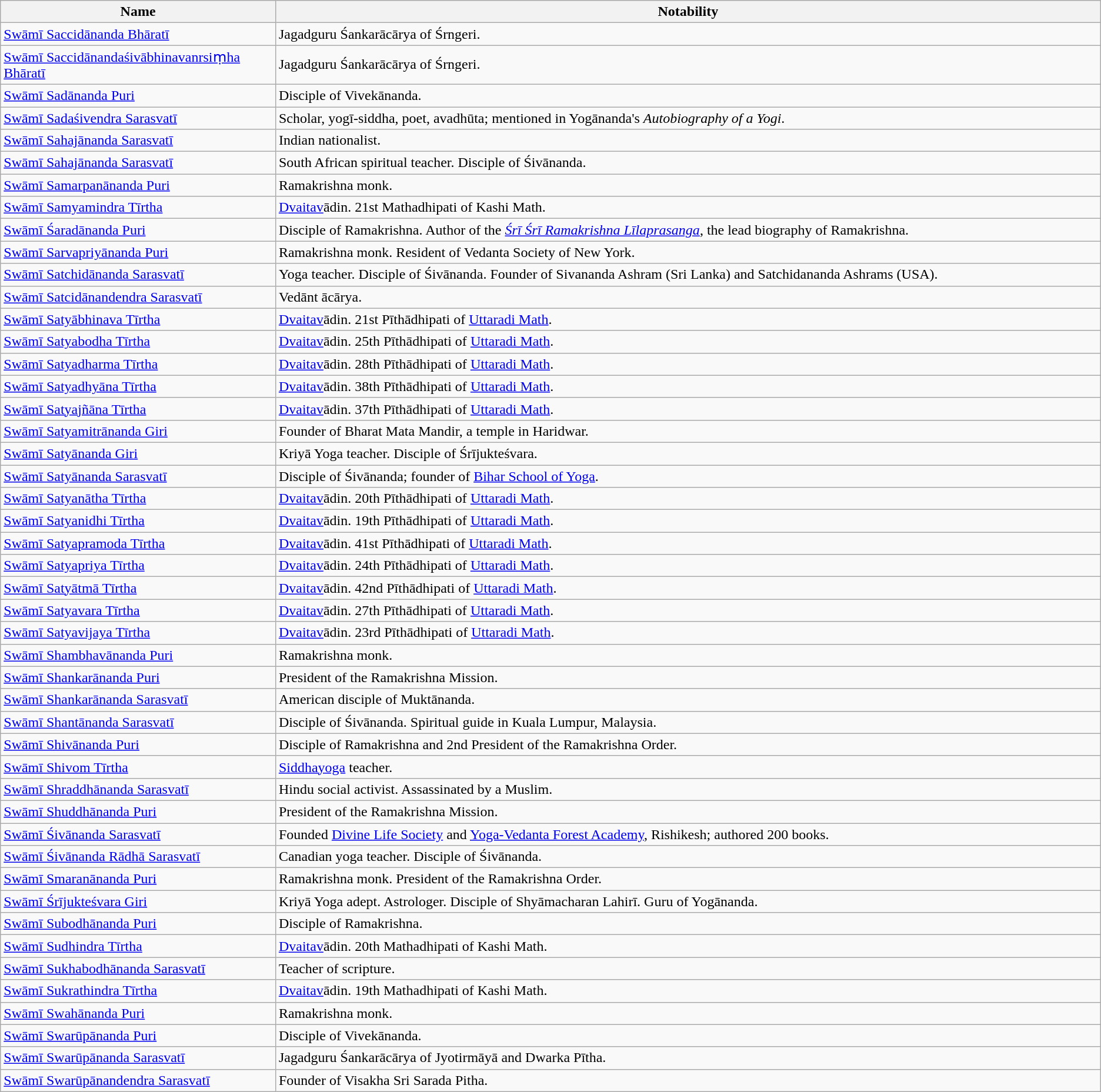<table class="wikitable">
<tr>
<th width=25%>Name</th>
<th>Notability</th>
</tr>
<tr>
<td><a href='#'>Swāmī Saccidānanda Bhāratī</a></td>
<td>Jagadguru Śankarācārya of Śrngeri.</td>
</tr>
<tr>
<td><a href='#'>Swāmī Saccidānandaśivābhinavanrsiṃha Bhāratī</a></td>
<td>Jagadguru Śankarācārya of Śrngeri.</td>
</tr>
<tr>
<td><a href='#'>Swāmī Sadānanda Puri</a></td>
<td>Disciple of Vivekānanda.</td>
</tr>
<tr>
<td><a href='#'>Swāmī Sadaśivendra Sarasvatī</a></td>
<td>Scholar, yogī-siddha, poet, avadhūta; mentioned in Yogānanda's <em>Autobiography of a Yogi</em>.</td>
</tr>
<tr>
<td><a href='#'>Swāmī Sahajānanda Sarasvatī</a></td>
<td>Indian nationalist.</td>
</tr>
<tr>
<td><a href='#'>Swāmī Sahajānanda Sarasvatī</a></td>
<td>South African spiritual teacher. Disciple of Śivānanda.</td>
</tr>
<tr>
<td><a href='#'>Swāmī Samarpanānanda Puri</a></td>
<td>Ramakrishna monk.</td>
</tr>
<tr>
<td><a href='#'>Swāmī Samyamindra Tīrtha</a></td>
<td><a href='#'>Dvaitav</a>ādin. 21st Mathadhipati of Kashi Math.</td>
</tr>
<tr>
<td><a href='#'>Swāmī Śaradānanda Puri</a></td>
<td>Disciple of Ramakrishna. Author of the <em><a href='#'>Śrī Śrī Ramakrishna Līlaprasanga</a></em>, the lead biography of Ramakrishna.</td>
</tr>
<tr>
<td><a href='#'>Swāmī Sarvapriyānanda Puri</a></td>
<td>Ramakrishna monk. Resident of Vedanta Society of New York.</td>
</tr>
<tr>
<td><a href='#'>Swāmī Satchidānanda Sarasvatī</a></td>
<td>Yoga teacher. Disciple of Śivānanda. Founder of Sivananda Ashram (Sri Lanka) and Satchidananda Ashrams (USA).</td>
</tr>
<tr>
<td><a href='#'>Swāmī Satcidānandendra Sarasvatī</a></td>
<td>Vedānt ācārya.</td>
</tr>
<tr>
<td><a href='#'>Swāmī Satyābhinava Tīrtha</a></td>
<td><a href='#'>Dvaitav</a>ādin. 21st Pīthādhipati of <a href='#'>Uttaradi Math</a>.</td>
</tr>
<tr>
<td><a href='#'>Swāmī Satyabodha Tīrtha</a></td>
<td><a href='#'>Dvaitav</a>ādin. 25th Pīthādhipati of <a href='#'>Uttaradi Math</a>.</td>
</tr>
<tr>
<td><a href='#'>Swāmī Satyadharma Tīrtha</a></td>
<td><a href='#'>Dvaitav</a>ādin. 28th Pīthādhipati of <a href='#'>Uttaradi Math</a>.</td>
</tr>
<tr>
<td><a href='#'>Swāmī Satyadhyāna Tīrtha</a></td>
<td><a href='#'>Dvaitav</a>ādin. 38th Pīthādhipati of <a href='#'>Uttaradi Math</a>.</td>
</tr>
<tr>
<td><a href='#'>Swāmī Satyajñāna Tīrtha</a></td>
<td><a href='#'>Dvaitav</a>ādin. 37th Pīthādhipati of <a href='#'>Uttaradi Math</a>.</td>
</tr>
<tr>
<td><a href='#'>Swāmī Satyamitrānanda Giri</a></td>
<td>Founder of Bharat Mata Mandir, a temple in Haridwar.</td>
</tr>
<tr>
<td><a href='#'>Swāmī Satyānanda Giri</a></td>
<td>Kriyā Yoga teacher. Disciple of Śrījukteśvara.</td>
</tr>
<tr>
<td><a href='#'>Swāmī Satyānanda Sarasvatī</a></td>
<td>Disciple of Śivānanda; founder of <a href='#'>Bihar School of Yoga</a>.</td>
</tr>
<tr>
<td><a href='#'>Swāmī Satyanātha Tīrtha</a></td>
<td><a href='#'>Dvaitav</a>ādin. 20th Pīthādhipati of <a href='#'>Uttaradi Math</a>.</td>
</tr>
<tr>
<td><a href='#'>Swāmī Satyanidhi Tīrtha</a></td>
<td><a href='#'>Dvaitav</a>ādin. 19th Pīthādhipati of <a href='#'>Uttaradi Math</a>.</td>
</tr>
<tr>
<td><a href='#'>Swāmī Satyapramoda Tīrtha</a></td>
<td><a href='#'>Dvaitav</a>ādin. 41st Pīthādhipati of <a href='#'>Uttaradi Math</a>.</td>
</tr>
<tr>
<td><a href='#'>Swāmī Satyapriya Tīrtha</a></td>
<td><a href='#'>Dvaitav</a>ādin. 24th Pīthādhipati of <a href='#'>Uttaradi Math</a>.</td>
</tr>
<tr>
<td><a href='#'>Swāmī Satyātmā Tīrtha</a></td>
<td><a href='#'>Dvaitav</a>ādin. 42nd Pīthādhipati of <a href='#'>Uttaradi Math</a>.</td>
</tr>
<tr>
<td><a href='#'>Swāmī Satyavara Tīrtha</a></td>
<td><a href='#'>Dvaitav</a>ādin. 27th Pīthādhipati of <a href='#'>Uttaradi Math</a>.</td>
</tr>
<tr>
<td><a href='#'>Swāmī Satyavijaya Tīrtha</a></td>
<td><a href='#'>Dvaitav</a>ādin. 23rd Pīthādhipati of <a href='#'>Uttaradi Math</a>.</td>
</tr>
<tr>
<td><a href='#'>Swāmī Shambhavānanda Puri</a></td>
<td>Ramakrishna monk.</td>
</tr>
<tr>
<td><a href='#'>Swāmī Shankarānanda Puri</a></td>
<td>President of the Ramakrishna Mission.</td>
</tr>
<tr>
<td><a href='#'>Swāmī Shankarānanda Sarasvatī</a></td>
<td>American disciple of Muktānanda.</td>
</tr>
<tr>
<td><a href='#'>Swāmī Shantānanda Sarasvatī</a></td>
<td>Disciple of Śivānanda. Spiritual guide in Kuala Lumpur, Malaysia.</td>
</tr>
<tr>
<td><a href='#'>Swāmī Shivānanda Puri</a></td>
<td>Disciple of Ramakrishna and 2nd President of the Ramakrishna Order.</td>
</tr>
<tr>
<td><a href='#'>Swāmī Shivom Tīrtha</a></td>
<td><a href='#'>Siddhayoga</a> teacher.</td>
</tr>
<tr>
<td><a href='#'>Swāmī Shraddhānanda Sarasvatī</a></td>
<td>Hindu social activist. Assassinated by a Muslim.</td>
</tr>
<tr>
<td><a href='#'>Swāmī Shuddhānanda Puri</a></td>
<td>President of the Ramakrishna Mission.</td>
</tr>
<tr>
<td><a href='#'>Swāmī Śivānanda Sarasvatī</a></td>
<td>Founded <a href='#'>Divine Life Society</a> and <a href='#'>Yoga-Vedanta Forest Academy</a>, Rishikesh; authored 200 books.</td>
</tr>
<tr>
<td><a href='#'>Swāmī Śivānanda Rādhā Sarasvatī</a></td>
<td>Canadian yoga teacher. Disciple of Śivānanda.</td>
</tr>
<tr>
<td><a href='#'>Swāmī Smaranānanda Puri</a></td>
<td>Ramakrishna monk. President of the Ramakrishna Order.</td>
</tr>
<tr>
<td><a href='#'>Swāmī Śrījukteśvara Giri</a></td>
<td>Kriyā Yoga adept. Astrologer. Disciple of Shyāmacharan Lahirī. Guru of Yogānanda.</td>
</tr>
<tr>
<td><a href='#'>Swāmī Subodhānanda Puri</a></td>
<td>Disciple of Ramakrishna.</td>
</tr>
<tr>
<td><a href='#'>Swāmī Sudhindra Tīrtha</a></td>
<td><a href='#'>Dvaitav</a>ādin. 20th Mathadhipati of Kashi Math.</td>
</tr>
<tr>
<td><a href='#'>Swāmī Sukhabodhānanda Sarasvatī</a></td>
<td>Teacher of scripture.</td>
</tr>
<tr>
<td><a href='#'>Swāmī Sukrathindra Tīrtha</a></td>
<td><a href='#'>Dvaitav</a>ādin. 19th Mathadhipati of Kashi Math.</td>
</tr>
<tr>
<td><a href='#'>Swāmī Swahānanda Puri</a></td>
<td>Ramakrishna monk.</td>
</tr>
<tr>
<td><a href='#'>Swāmī Swarūpānanda Puri</a></td>
<td>Disciple of Vivekānanda.</td>
</tr>
<tr>
<td><a href='#'>Swāmī Swarūpānanda Sarasvatī</a></td>
<td>Jagadguru Śankarācārya of Jyotirmāyā and Dwarka Pītha.</td>
</tr>
<tr>
<td><a href='#'>Swāmī Swarūpānandendra Sarasvatī</a></td>
<td>Founder of Visakha Sri Sarada Pitha.</td>
</tr>
</table>
